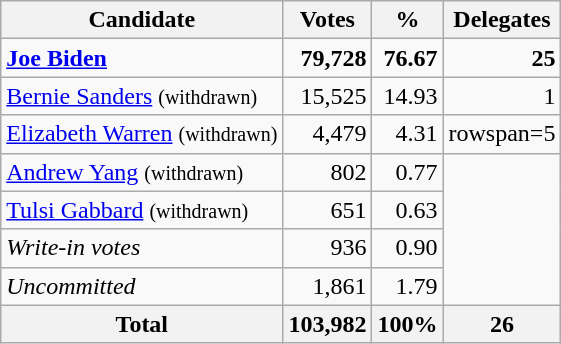<table class="wikitable sortable" style="text-align:right;">
<tr>
<th>Candidate</th>
<th>Votes</th>
<th>%</th>
<th>Delegates</th>
</tr>
<tr>
<td style="text-align:left;" data-sort-value="Biden, Joe"><strong><a href='#'>Joe Biden</a></strong></td>
<td><strong>79,728</strong></td>
<td><strong>76.67</strong></td>
<td><strong>25</strong></td>
</tr>
<tr>
<td style="text-align:left;" data-sort-value="Sanders, Bernie"><a href='#'>Bernie Sanders</a> <small>(withdrawn)</small></td>
<td>15,525</td>
<td>14.93</td>
<td>1</td>
</tr>
<tr>
<td style="text-align:left;" data-sort-value="Warren, Elizabeth"><a href='#'>Elizabeth Warren</a> <small>(withdrawn)</small></td>
<td>4,479</td>
<td>4.31</td>
<td>rowspan=5 </td>
</tr>
<tr>
<td style="text-align:left;" data-sort-value="Yang, Andrew"><a href='#'>Andrew Yang</a> <small>(withdrawn)</small></td>
<td>802</td>
<td>0.77</td>
</tr>
<tr>
<td style="text-align:left;" data-sort-value="Gabbard, Tulsi"><a href='#'>Tulsi Gabbard</a> <small>(withdrawn)</small></td>
<td>651</td>
<td>0.63</td>
</tr>
<tr>
<td style="text-align:left;" data-sort-value="ZZA"><em>Write-in votes</em></td>
<td>936</td>
<td>0.90</td>
</tr>
<tr>
<td style="text-align:left;" data-sort-value="ZZB"><em>Uncommitted</em></td>
<td>1,861</td>
<td>1.79</td>
</tr>
<tr>
<th>Total</th>
<th>103,982</th>
<th>100%</th>
<th>26</th>
</tr>
</table>
